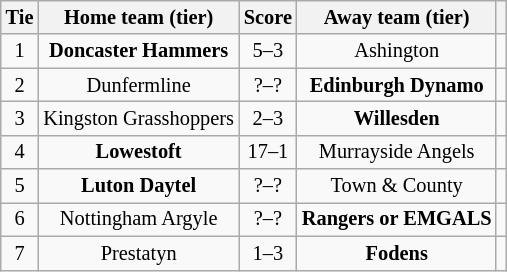<table class="wikitable" style="text-align:center; font-size:85%">
<tr>
<th>Tie</th>
<th>Home team (tier)</th>
<th>Score</th>
<th>Away team (tier)</th>
<th></th>
</tr>
<tr>
<td align="center">1</td>
<td><strong>Doncaster Hammers</strong></td>
<td align="center">5–3</td>
<td>Ashington</td>
<td></td>
</tr>
<tr>
<td align="center">2</td>
<td>Dunfermline</td>
<td align="center">?–?</td>
<td><strong>Edinburgh Dynamo</strong></td>
<td></td>
</tr>
<tr>
<td align="center">3</td>
<td>Kingston Grasshoppers</td>
<td align="center">2–3</td>
<td><strong>Willesden</strong></td>
<td></td>
</tr>
<tr>
<td align="center">4</td>
<td><strong>Lowestoft</strong></td>
<td align="center">17–1</td>
<td>Murrayside Angels</td>
<td></td>
</tr>
<tr>
<td align="center">5</td>
<td><strong>Luton Daytel</strong></td>
<td align="center">?–?</td>
<td>Town & County</td>
<td></td>
</tr>
<tr>
<td align="center">6</td>
<td>Nottingham Argyle</td>
<td align="center">?–?</td>
<td><strong>Rangers or EMGALS</strong></td>
<td></td>
</tr>
<tr>
<td align="center">7</td>
<td>Prestatyn</td>
<td align="center">1–3</td>
<td><strong>Fodens</strong></td>
<td></td>
</tr>
</table>
